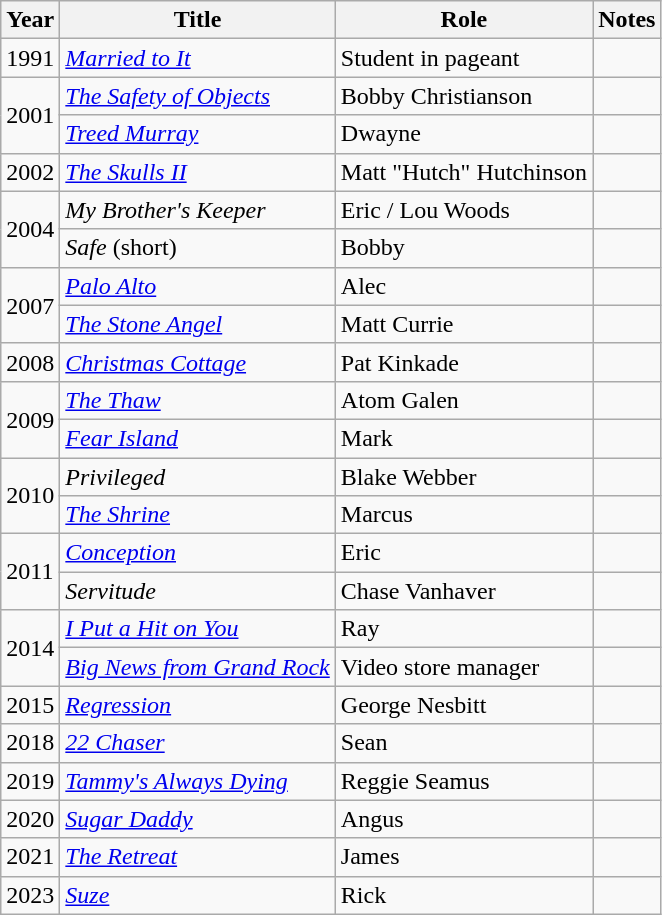<table class="wikitable sortable plainrowheaders">
<tr>
<th scope="col">Year</th>
<th scope="col">Title</th>
<th scope="col">Role</th>
<th scope="col" class="unsortable">Notes</th>
</tr>
<tr>
<td>1991</td>
<td><em><a href='#'>Married to It</a></em></td>
<td>Student in pageant</td>
<td></td>
</tr>
<tr>
<td rowspan="2">2001</td>
<td data-sort-value="Safety of Objects, The"><em><a href='#'>The Safety of Objects</a></em></td>
<td>Bobby Christianson</td>
<td></td>
</tr>
<tr>
<td><em><a href='#'>Treed Murray</a></em></td>
<td>Dwayne</td>
<td></td>
</tr>
<tr>
<td>2002</td>
<td data-sort-value="Skulls 2, The"><em><a href='#'>The Skulls II</a></em></td>
<td>Matt "Hutch" Hutchinson</td>
<td></td>
</tr>
<tr>
<td rowspan="2">2004</td>
<td><em>My Brother's Keeper</em></td>
<td>Eric / Lou Woods</td>
<td></td>
</tr>
<tr>
<td><em>Safe</em> (short)</td>
<td>Bobby</td>
<td></td>
</tr>
<tr>
<td rowspan="2">2007</td>
<td><em><a href='#'>Palo Alto</a></em></td>
<td>Alec</td>
<td></td>
</tr>
<tr>
<td data-sort-value="Stone Angel, The"><em><a href='#'>The Stone Angel</a></em></td>
<td>Matt Currie</td>
<td></td>
</tr>
<tr>
<td>2008</td>
<td><em><a href='#'>Christmas Cottage</a></em></td>
<td>Pat Kinkade</td>
<td></td>
</tr>
<tr>
<td rowspan="2">2009</td>
<td data-sort-value="Thaw, The"><em><a href='#'>The Thaw</a></em></td>
<td>Atom Galen</td>
<td></td>
</tr>
<tr>
<td><em><a href='#'>Fear Island</a></em></td>
<td>Mark</td>
<td></td>
</tr>
<tr>
<td rowspan="2">2010</td>
<td><em>Privileged</em></td>
<td>Blake Webber</td>
<td></td>
</tr>
<tr>
<td data-sort-value="Shrine, The"><em><a href='#'>The Shrine</a></em></td>
<td>Marcus</td>
<td></td>
</tr>
<tr>
<td rowspan="2">2011</td>
<td><em><a href='#'>Conception</a></em></td>
<td>Eric</td>
<td></td>
</tr>
<tr>
<td><em>Servitude</em></td>
<td>Chase Vanhaver</td>
<td></td>
</tr>
<tr>
<td rowspan="2">2014</td>
<td><em><a href='#'>I Put a Hit on You</a></em></td>
<td>Ray</td>
<td></td>
</tr>
<tr>
<td><em><a href='#'>Big News from Grand Rock</a></em></td>
<td>Video store manager</td>
<td></td>
</tr>
<tr>
<td>2015</td>
<td><em><a href='#'>Regression</a></em></td>
<td>George Nesbitt</td>
<td></td>
</tr>
<tr>
<td>2018</td>
<td data-sort-value="Twenty-two Chaser"><em><a href='#'>22 Chaser</a></em></td>
<td>Sean</td>
<td></td>
</tr>
<tr>
<td>2019</td>
<td><em><a href='#'>Tammy's Always Dying</a></em></td>
<td>Reggie Seamus</td>
<td></td>
</tr>
<tr>
<td>2020</td>
<td><em><a href='#'>Sugar Daddy</a></em></td>
<td>Angus</td>
<td></td>
</tr>
<tr>
<td>2021</td>
<td data-sort-value="Retreat, The"><em><a href='#'>The Retreat</a></em></td>
<td>James</td>
<td></td>
</tr>
<tr>
<td>2023</td>
<td><em><a href='#'>Suze</a></em></td>
<td>Rick</td>
<td></td>
</tr>
</table>
